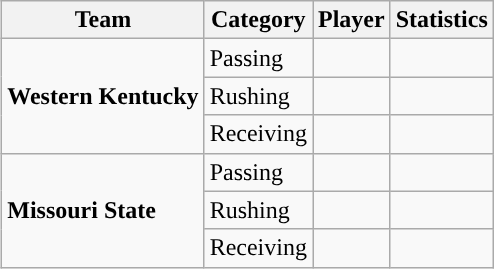<table class="wikitable" style="float: right;">
<tr>
<th>Team</th>
<th>Category</th>
<th>Player</th>
<th>Statistics</th>
</tr>
<tr>
<td rowspan=3><strong>Western Kentucky</strong></td>
<td>Passing</td>
<td></td>
<td></td>
</tr>
<tr>
<td>Rushing</td>
<td></td>
<td></td>
</tr>
<tr>
<td>Receiving</td>
<td></td>
<td></td>
</tr>
<tr>
<td rowspan=3><strong>Missouri State</strong></td>
<td>Passing</td>
<td></td>
<td></td>
</tr>
<tr>
<td>Rushing</td>
<td></td>
<td></td>
</tr>
<tr>
<td>Receiving</td>
<td></td>
<td></td>
</tr>
</table>
